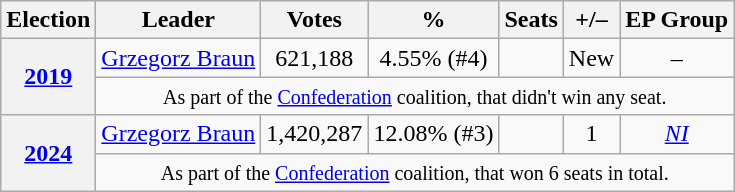<table class="wikitable" style="text-align:center;">
<tr>
<th>Election</th>
<th>Leader</th>
<th>Votes</th>
<th>%</th>
<th>Seats</th>
<th>+/–</th>
<th>EP Group</th>
</tr>
<tr>
<th rowspan=2><a href='#'>2019</a></th>
<td><a href='#'>Grzegorz Braun</a></td>
<td>621,188</td>
<td>4.55% (#4)</td>
<td></td>
<td>New</td>
<td>–</td>
</tr>
<tr>
<td colspan="6"><small>As part of the <a href='#'>Confederation</a> coalition, that didn't win any seat.</small></td>
</tr>
<tr>
<th rowspan=2><a href='#'>2024</a></th>
<td><a href='#'>Grzegorz Braun</a></td>
<td>1,420,287</td>
<td>12.08% (#3)</td>
<td></td>
<td> 1</td>
<td><em><a href='#'>NI</a></em></td>
</tr>
<tr>
<td colspan="6"><small>As part of the <a href='#'>Confederation</a> coalition, that won 6 seats in total.</small></td>
</tr>
</table>
